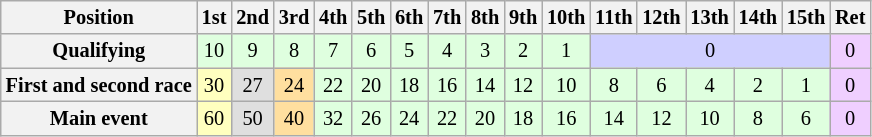<table class="wikitable" style="font-size:85%; text-align:center">
<tr>
<th>Position</th>
<th>1st</th>
<th>2nd</th>
<th>3rd</th>
<th>4th</th>
<th>5th</th>
<th>6th</th>
<th>7th</th>
<th>8th</th>
<th>9th</th>
<th>10th</th>
<th>11th</th>
<th>12th</th>
<th>13th</th>
<th>14th</th>
<th>15th</th>
<th>Ret</th>
</tr>
<tr>
<th>Qualifying</th>
<td style="background:#dfffdf;">10</td>
<td style="background:#dfffdf;">9</td>
<td style="background:#dfffdf;">8</td>
<td style="background:#dfffdf;">7</td>
<td style="background:#dfffdf;">6</td>
<td style="background:#dfffdf;">5</td>
<td style="background:#dfffdf;">4</td>
<td style="background:#dfffdf;">3</td>
<td style="background:#dfffdf;">2</td>
<td style="background:#dfffdf;">1</td>
<td colspan="5" style="background:#cfcfff;">0</td>
<td style="background:#efcfff;">0</td>
</tr>
<tr>
<th>First and second race</th>
<td style="background:#ffffbf;">30</td>
<td style="background:#dfdfdf;">27</td>
<td style="background:#ffdf9f;">24</td>
<td style="background:#dfffdf;">22</td>
<td style="background:#dfffdf;">20</td>
<td style="background:#dfffdf;">18</td>
<td style="background:#dfffdf;">16</td>
<td style="background:#dfffdf;">14</td>
<td style="background:#dfffdf;">12</td>
<td style="background:#dfffdf;">10</td>
<td style="background:#dfffdf;">8</td>
<td style="background:#dfffdf;">6</td>
<td style="background:#dfffdf;">4</td>
<td style="background:#dfffdf;">2</td>
<td style="background:#dfffdf;">1</td>
<td style="background:#efcfff;">0</td>
</tr>
<tr>
<th>Main event</th>
<td style="background:#ffffbf;">60</td>
<td style="background:#dfdfdf;">50</td>
<td style="background:#ffdf9f;">40</td>
<td style="background:#dfffdf;">32</td>
<td style="background:#dfffdf;">26</td>
<td style="background:#dfffdf;">24</td>
<td style="background:#dfffdf;">22</td>
<td style="background:#dfffdf;">20</td>
<td style="background:#dfffdf;">18</td>
<td style="background:#dfffdf;">16</td>
<td style="background:#dfffdf;">14</td>
<td style="background:#dfffdf;">12</td>
<td style="background:#dfffdf;">10</td>
<td style="background:#dfffdf;">8</td>
<td style="background:#dfffdf;">6</td>
<td style="background:#efcfff;">0</td>
</tr>
</table>
